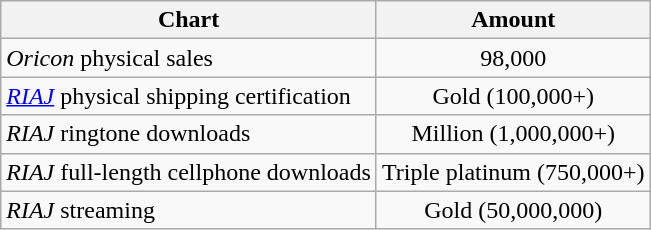<table class="wikitable">
<tr>
<th>Chart</th>
<th>Amount</th>
</tr>
<tr>
<td><em>Oricon</em> physical sales</td>
<td align="center">98,000</td>
</tr>
<tr>
<td><em><a href='#'>RIAJ</a></em> physical shipping certification</td>
<td align="center">Gold (100,000+)</td>
</tr>
<tr>
<td><em>RIAJ</em> ringtone downloads</td>
<td align="center">Million (1,000,000+)</td>
</tr>
<tr>
<td><em>RIAJ</em> full-length cellphone downloads</td>
<td align="center">Triple platinum (750,000+)</td>
</tr>
<tr>
<td><em>RIAJ</em> streaming</td>
<td align="center">Gold (50,000,000)</td>
</tr>
</table>
